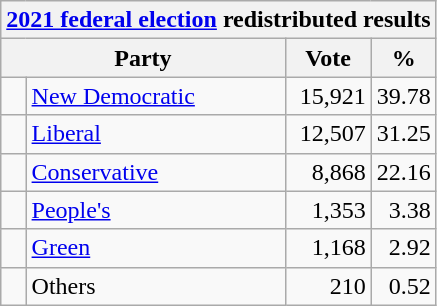<table class="wikitable">
<tr>
<th colspan="4"><a href='#'>2021 federal election</a> redistributed results</th>
</tr>
<tr>
<th bgcolor="#DDDDFF" width="130px" colspan="2">Party</th>
<th bgcolor="#DDDDFF" width="50px">Vote</th>
<th bgcolor="#DDDDFF" width="30px">%</th>
</tr>
<tr>
<td> </td>
<td><a href='#'>New Democratic</a></td>
<td align=right>15,921</td>
<td align=right>39.78</td>
</tr>
<tr>
<td> </td>
<td><a href='#'>Liberal</a></td>
<td align=right>12,507</td>
<td align=right>31.25</td>
</tr>
<tr>
<td> </td>
<td><a href='#'>Conservative</a></td>
<td align=right>8,868</td>
<td align=right>22.16</td>
</tr>
<tr>
<td> </td>
<td><a href='#'>People's</a></td>
<td align=right>1,353</td>
<td align=right>3.38</td>
</tr>
<tr>
<td> </td>
<td><a href='#'>Green</a></td>
<td align=right>1,168</td>
<td align=right>2.92</td>
</tr>
<tr>
<td> </td>
<td>Others</td>
<td align=right>210</td>
<td align=right>0.52</td>
</tr>
</table>
